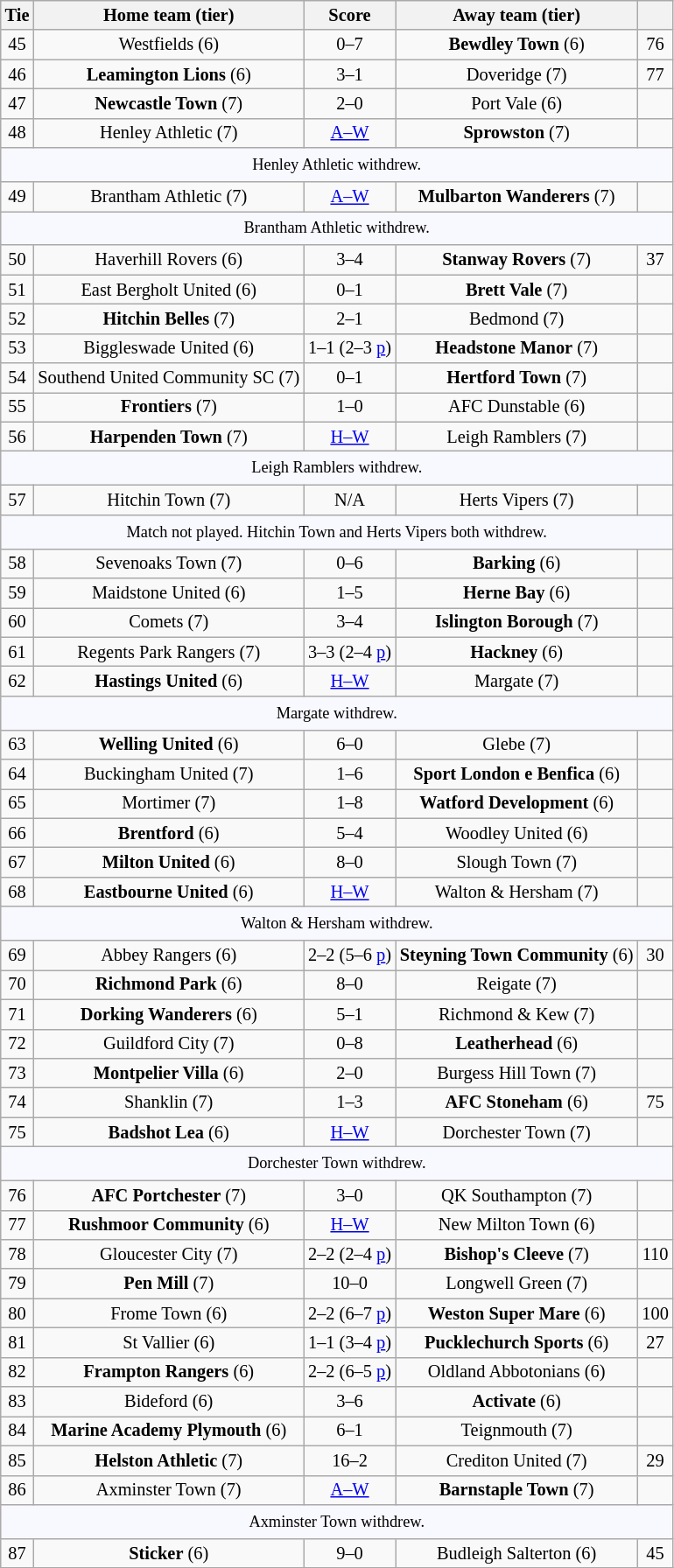<table class="wikitable" style="text-align:center; font-size:85%">
<tr>
<th>Tie</th>
<th>Home team (tier)</th>
<th>Score</th>
<th>Away team (tier)</th>
<th></th>
</tr>
<tr>
<td>45</td>
<td>Westfields (6)</td>
<td>0–7</td>
<td><strong>Bewdley Town</strong> (6)</td>
<td>76</td>
</tr>
<tr>
<td>46</td>
<td><strong>Leamington Lions</strong> (6)</td>
<td>3–1</td>
<td>Doveridge (7)</td>
<td>77</td>
</tr>
<tr>
<td>47</td>
<td><strong>Newcastle Town</strong> (7)</td>
<td>2–0</td>
<td>Port Vale (6)</td>
<td></td>
</tr>
<tr>
<td>48</td>
<td>Henley Athletic (7)</td>
<td><a href='#'>A–W</a></td>
<td><strong>Sprowston</strong> (7)</td>
<td></td>
</tr>
<tr>
<td colspan="5" style="background:GhostWhite; height:20px; text-align:center; font-size:90%">Henley Athletic withdrew.</td>
</tr>
<tr>
<td>49</td>
<td>Brantham Athletic (7)</td>
<td><a href='#'>A–W</a></td>
<td><strong>Mulbarton Wanderers</strong> (7)</td>
<td></td>
</tr>
<tr>
<td colspan="5" style="background:GhostWhite; height:20px; text-align:center; font-size:90%">Brantham Athletic withdrew.</td>
</tr>
<tr>
<td>50</td>
<td>Haverhill Rovers (6)</td>
<td>3–4</td>
<td><strong>Stanway Rovers</strong> (7)</td>
<td>37</td>
</tr>
<tr>
<td>51</td>
<td>East Bergholt United (6)</td>
<td>0–1</td>
<td><strong>Brett Vale</strong> (7)</td>
<td></td>
</tr>
<tr>
<td>52</td>
<td><strong>Hitchin Belles</strong> (7)</td>
<td>2–1</td>
<td>Bedmond (7)</td>
<td></td>
</tr>
<tr>
<td>53</td>
<td>Biggleswade United (6)</td>
<td>1–1 (2–3 <a href='#'>p</a>)</td>
<td><strong>Headstone Manor</strong> (7)</td>
<td></td>
</tr>
<tr>
<td>54</td>
<td>Southend United Community SC (7)</td>
<td>0–1</td>
<td><strong>Hertford Town</strong> (7)</td>
<td></td>
</tr>
<tr>
<td>55</td>
<td><strong>Frontiers</strong> (7)</td>
<td>1–0</td>
<td>AFC Dunstable (6)</td>
<td></td>
</tr>
<tr>
<td>56</td>
<td><strong>Harpenden Town</strong> (7)</td>
<td><a href='#'>H–W</a></td>
<td>Leigh Ramblers (7)</td>
<td></td>
</tr>
<tr>
<td colspan="5" style="background:GhostWhite; height:20px; text-align:center; font-size:90%">Leigh Ramblers withdrew.</td>
</tr>
<tr>
<td>57</td>
<td>Hitchin Town (7)</td>
<td>N/A</td>
<td>Herts Vipers (7)</td>
<td></td>
</tr>
<tr>
<td colspan="5" style="background:GhostWhite; height:20px; text-align:center; font-size:90%">Match not played. Hitchin Town and Herts Vipers both withdrew.</td>
</tr>
<tr>
<td>58</td>
<td>Sevenoaks Town (7)</td>
<td>0–6</td>
<td><strong>Barking</strong> (6)</td>
<td></td>
</tr>
<tr>
<td>59</td>
<td>Maidstone United (6)</td>
<td>1–5</td>
<td><strong>Herne Bay</strong> (6)</td>
<td></td>
</tr>
<tr>
<td>60</td>
<td>Comets (7)</td>
<td>3–4</td>
<td><strong>Islington Borough</strong> (7)</td>
<td></td>
</tr>
<tr>
<td>61</td>
<td>Regents Park Rangers (7)</td>
<td>3–3 (2–4 <a href='#'>p</a>)</td>
<td><strong>Hackney</strong> (6)</td>
<td></td>
</tr>
<tr>
<td>62</td>
<td><strong>Hastings United</strong> (6)</td>
<td><a href='#'>H–W</a></td>
<td>Margate (7)</td>
<td></td>
</tr>
<tr>
<td colspan="5" style="background:GhostWhite; height:20px; text-align:center; font-size:90%">Margate withdrew.</td>
</tr>
<tr>
<td>63</td>
<td><strong>Welling United</strong> (6)</td>
<td>6–0</td>
<td>Glebe (7)</td>
<td></td>
</tr>
<tr>
<td>64</td>
<td>Buckingham United (7)</td>
<td>1–6</td>
<td><strong>Sport London e Benfica</strong> (6)</td>
<td></td>
</tr>
<tr>
<td>65</td>
<td>Mortimer (7)</td>
<td>1–8</td>
<td><strong>Watford Development</strong> (6)</td>
<td></td>
</tr>
<tr>
<td>66</td>
<td><strong>Brentford</strong> (6)</td>
<td>5–4</td>
<td>Woodley United (6)</td>
<td></td>
</tr>
<tr>
<td>67</td>
<td><strong>Milton United</strong> (6)</td>
<td>8–0</td>
<td>Slough Town (7)</td>
<td></td>
</tr>
<tr>
<td>68</td>
<td><strong>Eastbourne United</strong> (6)</td>
<td><a href='#'>H–W</a></td>
<td>Walton & Hersham (7)</td>
<td></td>
</tr>
<tr>
<td colspan="5" style="background:GhostWhite; height:20px; text-align:center; font-size:90%">Walton & Hersham withdrew.</td>
</tr>
<tr>
<td>69</td>
<td>Abbey Rangers (6)</td>
<td>2–2 (5–6 <a href='#'>p</a>)</td>
<td><strong>Steyning Town Community</strong> (6)</td>
<td>30</td>
</tr>
<tr>
<td>70</td>
<td><strong>Richmond Park</strong> (6)</td>
<td>8–0</td>
<td>Reigate (7)</td>
<td></td>
</tr>
<tr>
<td>71</td>
<td><strong>Dorking Wanderers</strong> (6)</td>
<td>5–1</td>
<td>Richmond & Kew (7)</td>
<td></td>
</tr>
<tr>
<td>72</td>
<td>Guildford City (7)</td>
<td>0–8</td>
<td><strong>Leatherhead</strong> (6)</td>
<td></td>
</tr>
<tr>
<td>73</td>
<td><strong>Montpelier Villa</strong> (6)</td>
<td>2–0</td>
<td>Burgess Hill Town (7)</td>
<td></td>
</tr>
<tr>
<td>74</td>
<td>Shanklin (7)</td>
<td>1–3</td>
<td><strong>AFC Stoneham</strong> (6)</td>
<td>75</td>
</tr>
<tr>
<td>75</td>
<td><strong>Badshot Lea</strong> (6)</td>
<td><a href='#'>H–W</a></td>
<td>Dorchester Town (7)</td>
<td></td>
</tr>
<tr>
<td colspan="5" style="background:GhostWhite; height:20px; text-align:center; font-size:90%">Dorchester Town withdrew.</td>
</tr>
<tr>
<td>76</td>
<td><strong>AFC Portchester</strong> (7)</td>
<td>3–0</td>
<td>QK Southampton (7)</td>
<td></td>
</tr>
<tr>
<td>77</td>
<td><strong>Rushmoor Community</strong> (6)</td>
<td><a href='#'>H–W</a></td>
<td>New Milton Town (6)</td>
<td></td>
</tr>
<tr>
<td>78</td>
<td>Gloucester City (7)</td>
<td>2–2 (2–4 <a href='#'>p</a>)</td>
<td><strong>Bishop's Cleeve</strong> (7)</td>
<td>110</td>
</tr>
<tr>
<td>79</td>
<td><strong>Pen Mill</strong> (7)</td>
<td>10–0</td>
<td>Longwell Green (7)</td>
<td></td>
</tr>
<tr>
<td>80</td>
<td>Frome Town (6)</td>
<td>2–2 (6–7 <a href='#'>p</a>)</td>
<td><strong>Weston Super Mare</strong> (6)</td>
<td>100</td>
</tr>
<tr>
<td>81</td>
<td>St Vallier (6)</td>
<td>1–1 (3–4 <a href='#'>p</a>)</td>
<td><strong>Pucklechurch Sports</strong> (6)</td>
<td>27</td>
</tr>
<tr>
<td>82</td>
<td><strong>Frampton Rangers</strong> (6)</td>
<td>2–2 (6–5 <a href='#'>p</a>)</td>
<td>Oldland Abbotonians (6)</td>
<td></td>
</tr>
<tr>
<td>83</td>
<td>Bideford (6)</td>
<td>3–6</td>
<td><strong>Activate</strong> (6)</td>
<td></td>
</tr>
<tr>
<td>84</td>
<td><strong>Marine Academy Plymouth</strong> (6)</td>
<td>6–1</td>
<td>Teignmouth (7)</td>
<td></td>
</tr>
<tr>
<td>85</td>
<td><strong>Helston Athletic</strong> (7)</td>
<td>16–2</td>
<td>Crediton United (7)</td>
<td>29</td>
</tr>
<tr>
<td>86</td>
<td>Axminster Town (7)</td>
<td><a href='#'>A–W</a></td>
<td><strong>Barnstaple Town</strong> (7)</td>
<td></td>
</tr>
<tr>
<td colspan="5" style="background:GhostWhite; height:20px; text-align:center; font-size:90%">Axminster Town withdrew.</td>
</tr>
<tr>
<td>87</td>
<td><strong>Sticker</strong> (6)</td>
<td>9–0</td>
<td>Budleigh Salterton (6)</td>
<td>45</td>
</tr>
<tr>
</tr>
</table>
